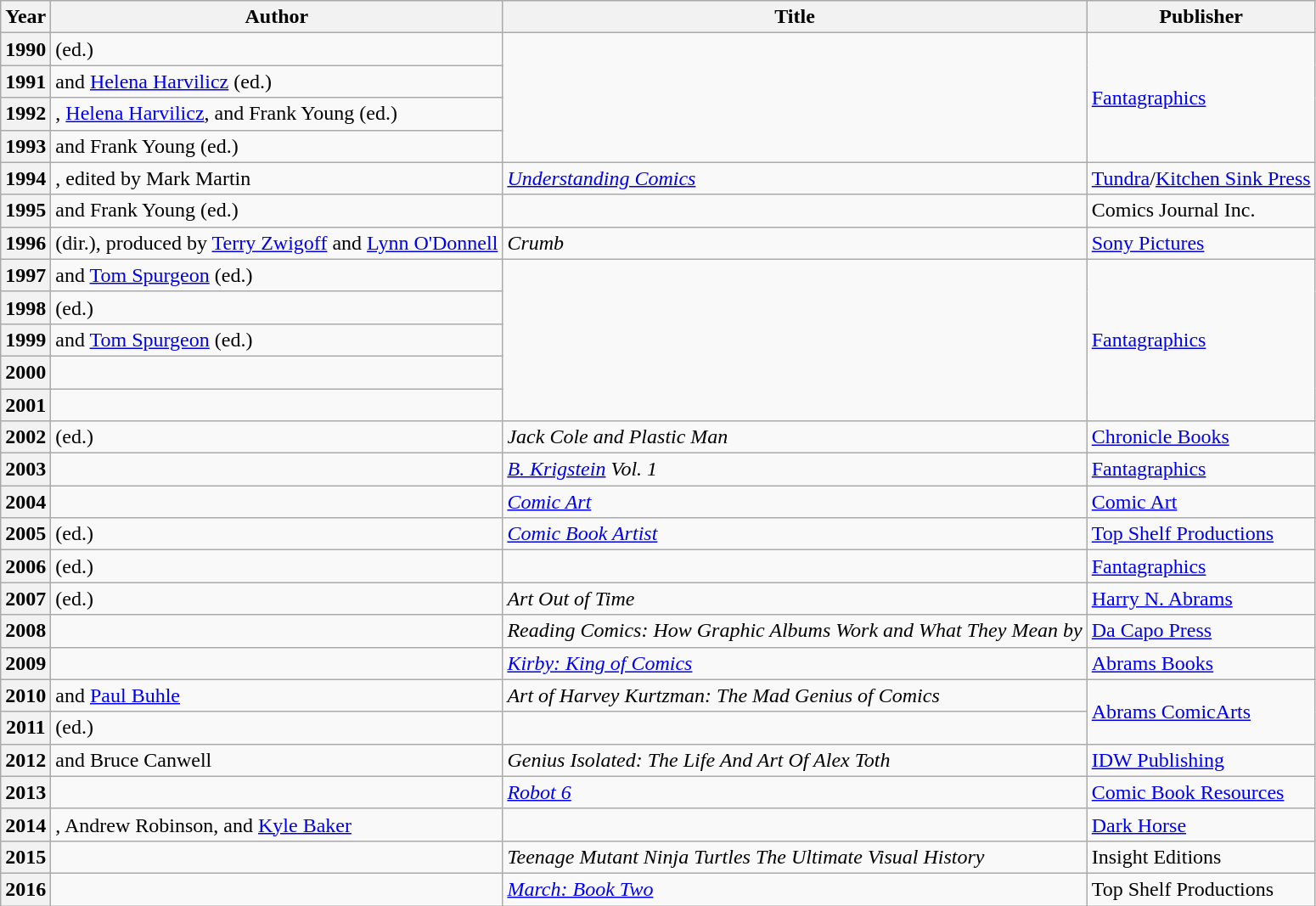<table class="wikitable sortable mw-collapsible">
<tr>
<th>Year</th>
<th>Author</th>
<th>Title</th>
<th>Publisher</th>
</tr>
<tr>
<th>1990</th>
<td> (ed.)</td>
<td rowspan="4"><em></em></td>
<td rowspan="4"><a href='#'>Fantagraphics</a></td>
</tr>
<tr>
<th>1991</th>
<td> and <a href='#'>Helena Harvilicz</a> (ed.)</td>
</tr>
<tr>
<th>1992</th>
<td>, <a href='#'>Helena Harvilicz</a>, and Frank Young (ed.)</td>
</tr>
<tr>
<th>1993</th>
<td> and Frank Young (ed.)</td>
</tr>
<tr>
<th>1994</th>
<td>, edited by Mark Martin</td>
<td><em><a href='#'>Understanding Comics</a></em></td>
<td><a href='#'>Tundra</a>/<a href='#'>Kitchen Sink Press</a></td>
</tr>
<tr>
<th>1995</th>
<td> and Frank Young (ed.)</td>
<td><em></em></td>
<td>Comics Journal Inc.</td>
</tr>
<tr>
<th>1996</th>
<td> (dir.), produced by <a href='#'>Terry Zwigoff</a> and <a href='#'>Lynn O'Donnell</a></td>
<td><em>Crumb</em></td>
<td><a href='#'>Sony Pictures</a></td>
</tr>
<tr>
<th>1997</th>
<td> and <a href='#'>Tom Spurgeon</a> (ed.)</td>
<td rowspan="5"><em></em></td>
<td rowspan="5"><a href='#'>Fantagraphics</a></td>
</tr>
<tr>
<th>1998</th>
<td> (ed.)</td>
</tr>
<tr>
<th>1999</th>
<td> and <a href='#'>Tom Spurgeon</a> (ed.)</td>
</tr>
<tr>
<th>2000</th>
<td></td>
</tr>
<tr>
<th>2001</th>
<td></td>
</tr>
<tr>
<th>2002</th>
<td> (ed.)</td>
<td><em>Jack Cole and Plastic Man</em></td>
<td><a href='#'>Chronicle Books</a></td>
</tr>
<tr>
<th>2003</th>
<td></td>
<td><em><a href='#'>B. Krigstein</a> Vol. 1</em></td>
<td><a href='#'>Fantagraphics</a></td>
</tr>
<tr>
<th>2004</th>
<td></td>
<td><em><a href='#'>Comic Art</a></em></td>
<td><a href='#'>Comic Art</a></td>
</tr>
<tr>
<th>2005</th>
<td> (ed.)</td>
<td><em><a href='#'>Comic Book Artist</a></em></td>
<td><a href='#'>Top Shelf Productions</a></td>
</tr>
<tr>
<th>2006</th>
<td> (ed.)</td>
<td><em></em></td>
<td><a href='#'>Fantagraphics</a></td>
</tr>
<tr>
<th>2007</th>
<td> (ed.)</td>
<td><em>Art Out of Time</em></td>
<td><a href='#'>Harry N. Abrams</a></td>
</tr>
<tr>
<th>2008</th>
<td></td>
<td><em>Reading Comics: How Graphic Albums Work and What They Mean by</em></td>
<td><a href='#'>Da Capo Press</a></td>
</tr>
<tr>
<th>2009</th>
<td></td>
<td><em><a href='#'>Kirby: King of Comics</a></em></td>
<td><a href='#'>Abrams Books</a></td>
</tr>
<tr>
<th>2010</th>
<td> and <a href='#'>Paul Buhle</a></td>
<td><em>Art of Harvey Kurtzman: The Mad Genius of Comics</em></td>
<td rowspan="2"><a href='#'>Abrams ComicArts</a></td>
</tr>
<tr>
<th>2011</th>
<td> (ed.)</td>
<td><em></em></td>
</tr>
<tr>
<th>2012</th>
<td> and Bruce Canwell</td>
<td><em>Genius Isolated: The Life And Art Of Alex Toth</em></td>
<td><a href='#'>IDW Publishing</a></td>
</tr>
<tr>
<th>2013</th>
<td></td>
<td><em><a href='#'>Robot 6</a></em></td>
<td><a href='#'>Comic Book Resources</a></td>
</tr>
<tr>
<th>2014</th>
<td>, Andrew Robinson, and <a href='#'>Kyle Baker</a></td>
<td><em></em></td>
<td><a href='#'>Dark Horse</a></td>
</tr>
<tr>
<th>2015</th>
<td></td>
<td><em>Teenage Mutant Ninja Turtles The Ultimate Visual History</em></td>
<td>Insight Editions</td>
</tr>
<tr>
<th>2016</th>
<td></td>
<td><em><a href='#'>March: Book Two</a></em></td>
<td>Top Shelf Productions</td>
</tr>
</table>
